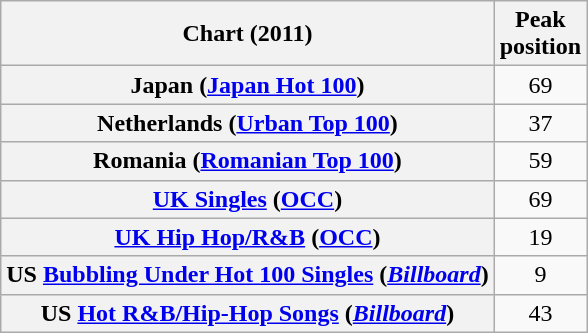<table class="wikitable sortable plainrowheaders" style="text-align:center;">
<tr>
<th scope="col">Chart (2011)</th>
<th scope="col">Peak<br>position</th>
</tr>
<tr>
<th scope="row">Japan (<a href='#'>Japan Hot 100</a>)</th>
<td>69</td>
</tr>
<tr>
<th scope="row">Netherlands (<a href='#'>Urban Top 100</a>)</th>
<td>37</td>
</tr>
<tr>
<th scope="row">Romania (<a href='#'>Romanian Top 100</a>)</th>
<td>59</td>
</tr>
<tr>
<th scope="row"><a href='#'>UK Singles</a> (<a href='#'>OCC</a>)</th>
<td>69</td>
</tr>
<tr>
<th scope="row"><a href='#'>UK Hip Hop/R&B</a> (<a href='#'>OCC</a>)</th>
<td>19</td>
</tr>
<tr>
<th scope="row">US <a href='#'>Bubbling Under Hot 100 Singles</a> (<em><a href='#'>Billboard</a></em>)</th>
<td>9</td>
</tr>
<tr>
<th scope="row">US <a href='#'>Hot R&B/Hip-Hop Songs</a> (<em><a href='#'>Billboard</a></em>)</th>
<td>43</td>
</tr>
</table>
